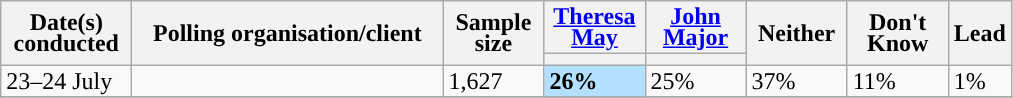<table class="wikitable collapsible sortable" style="text-align:centre;font-size:100%;line-height:14px">
<tr valign= center>
<th style="width:80px;" rowspan="2">Date(s)<br>conducted</th>
<th style="width:200px;" rowspan="2">Polling organisation/client</th>
<th style="width:60px;" rowspan="2">Sample size</th>
<th style="width:60px;" class="unsortable"><a href='#'>Theresa May</a></th>
<th style="width:60px;" class="unsortable"><a href='#'>John Major</a></th>
<th style="width:60px;" rowspan="2" class="unsortable">Neither</th>
<th style="width:60px;" rowspan="2" class="unsortable">Don't <br> Know</th>
<th class="unsortable" style="width:20px;" rowspan="2">Lead</th>
</tr>
<tr>
<th class="unsortable" style="color:inherit;background:"></th>
<th class="unsortable" style="color:inherit;background:"></th>
</tr>
<tr>
<td rowspan=1>23–24 July</td>
<td rowspan=1></td>
<td rowspan=1>1,627</td>
<td style="background:#B3E0FF"><strong>26%</strong></td>
<td>25%</td>
<td>37%</td>
<td>11%</td>
<td style="background:">1%</td>
</tr>
<tr>
</tr>
</table>
